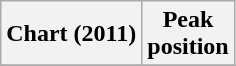<table class="wikitable plainrowheaders">
<tr>
<th scope="col">Chart (2011)</th>
<th scope="col">Peak<br>position</th>
</tr>
<tr>
</tr>
</table>
